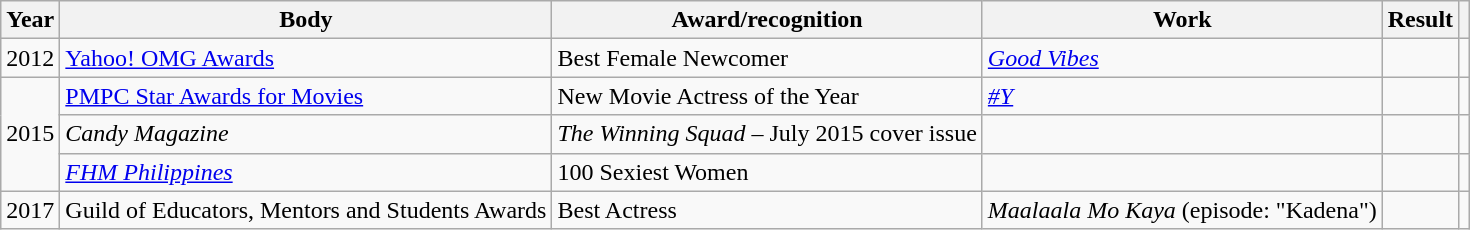<table class="wikitable">
<tr>
<th>Year</th>
<th>Body</th>
<th>Award/recognition</th>
<th>Work</th>
<th>Result</th>
<th scope="col" class="unsortable"></th>
</tr>
<tr>
<td>2012</td>
<td><a href='#'>Yahoo! OMG Awards</a></td>
<td>Best Female Newcomer</td>
<td><em><a href='#'>Good Vibes</a></em></td>
<td></td>
<td></td>
</tr>
<tr>
<td rowspan="3">2015</td>
<td><a href='#'>PMPC Star Awards for Movies</a></td>
<td>New Movie Actress of the Year</td>
<td><em><a href='#'>#Y</a></em></td>
<td></td>
<td></td>
</tr>
<tr>
<td><em>Candy Magazine</em></td>
<td><em>The Winning Squad</em> – July 2015 cover issue</td>
<td></td>
<td></td>
<td></td>
</tr>
<tr>
<td><em><a href='#'>FHM Philippines</a></em></td>
<td>100 Sexiest Women</td>
<td></td>
<td></td>
<td></td>
</tr>
<tr>
<td>2017</td>
<td>Guild of Educators, Mentors and Students Awards</td>
<td>Best Actress</td>
<td><em>Maalaala Mo Kaya</em> (episode: "Kadena")</td>
<td></td>
<td></td>
</tr>
</table>
